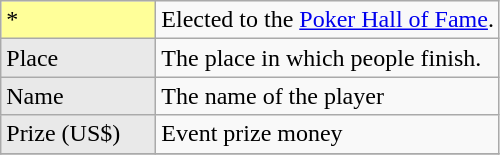<table class="wikitable">
<tr>
<td style="background-color:#FFFF99; width:6em;">*</td>
<td>Elected to the <a href='#'>Poker Hall of Fame</a>.</td>
</tr>
<tr>
<td style="background: #E9E9E9;">Place</td>
<td>The place in which people finish.</td>
</tr>
<tr>
<td style="background: #E9E9E9;">Name</td>
<td>The name of the player</td>
</tr>
<tr>
<td style="background: #E9E9E9;">Prize (US$)</td>
<td>Event prize money</td>
</tr>
<tr>
</tr>
</table>
